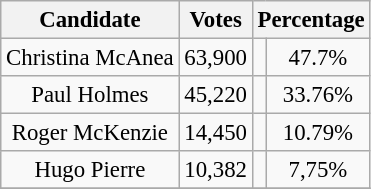<table class="wikitable" style="font-size:95%; text-align:center">
<tr>
<th scope="col">Candidate</th>
<th scope="col">Votes</th>
<th scope="col" colspan="2">Percentage</th>
</tr>
<tr>
<td>Christina McAnea</td>
<td>63,900</td>
<td align=center></td>
<td>47.7%</td>
</tr>
<tr>
<td>Paul Holmes</td>
<td>45,220</td>
<td align=center></td>
<td>33.76%</td>
</tr>
<tr>
<td>Roger McKenzie</td>
<td>14,450</td>
<td align=center></td>
<td>10.79%</td>
</tr>
<tr>
<td>Hugo Pierre</td>
<td>10,382</td>
<td align=center></td>
<td>7,75%</td>
</tr>
<tr>
</tr>
</table>
